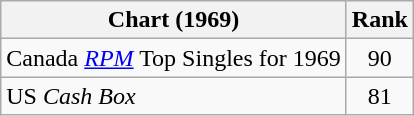<table class="wikitable sortable">
<tr>
<th>Chart (1969)</th>
<th style="text-align:center;">Rank</th>
</tr>
<tr>
<td>Canada <em><a href='#'>RPM</a></em> Top Singles for 1969</td>
<td style="text-align:center;">90</td>
</tr>
<tr>
<td>US <em>Cash Box</em></td>
<td style="text-align:center;">81</td>
</tr>
</table>
